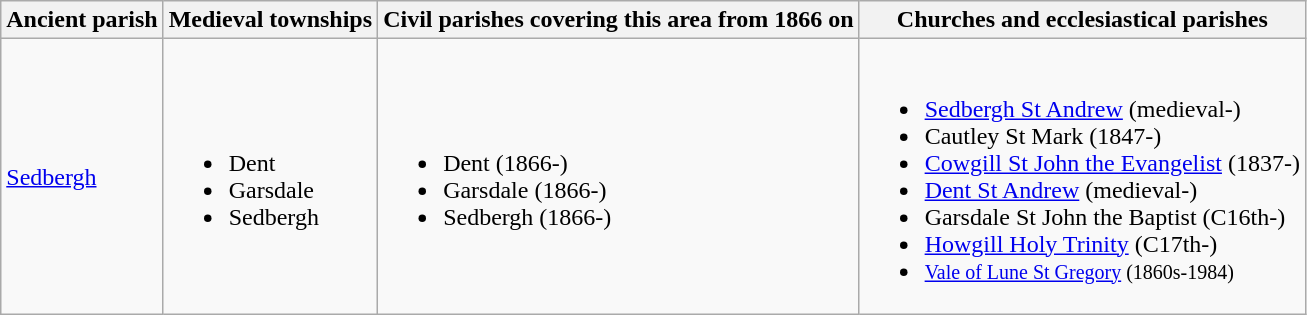<table class="wikitable">
<tr>
<th>Ancient parish</th>
<th>Medieval townships</th>
<th>Civil parishes covering this area from 1866 on</th>
<th>Churches and ecclesiastical parishes</th>
</tr>
<tr>
<td><a href='#'>Sedbergh</a></td>
<td><br><ul><li>Dent</li><li>Garsdale</li><li>Sedbergh</li></ul></td>
<td><br><ul><li>Dent (1866-)</li><li>Garsdale (1866-)</li><li>Sedbergh (1866-)</li></ul></td>
<td><br><ul><li><a href='#'>Sedbergh St Andrew</a> (medieval-)</li><li>Cautley St Mark (1847-)</li><li><a href='#'>Cowgill St John the Evangelist</a> (1837-)</li><li><a href='#'>Dent St Andrew</a> (medieval-)</li><li>Garsdale St John the Baptist (C16th-)</li><li><a href='#'>Howgill Holy Trinity</a> (C17th-)</li><li><small><a href='#'>Vale of Lune St Gregory</a> (1860s-1984)</small></li></ul></td>
</tr>
</table>
